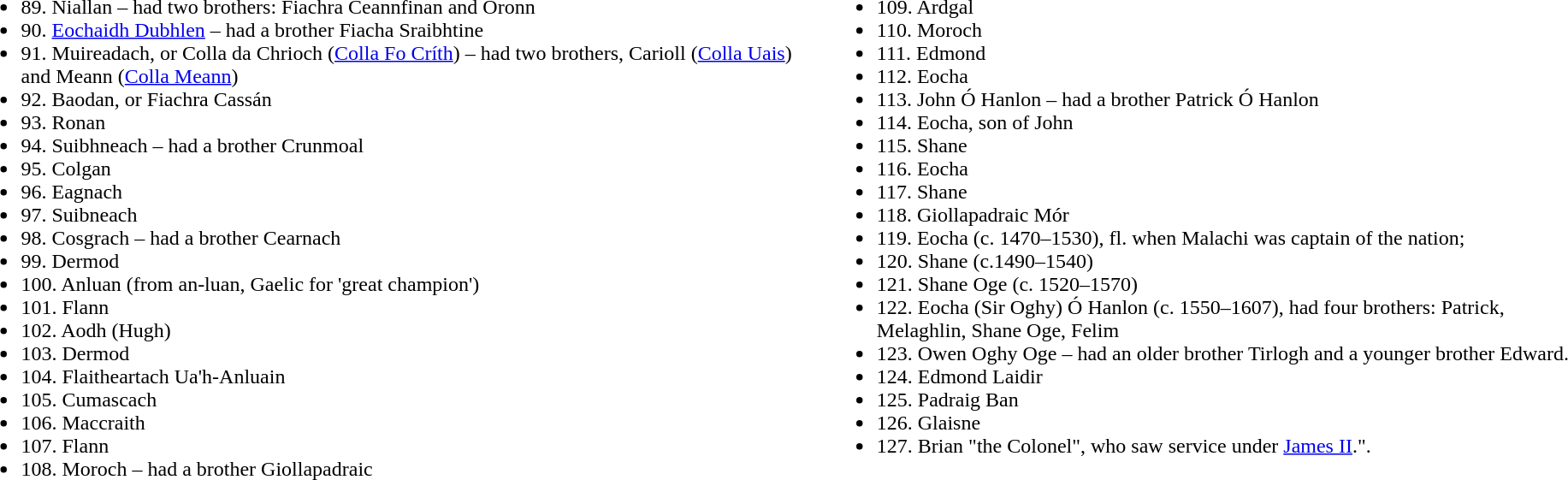<table>
<tr>
<td valign="top"><br><ul><li>89. Niallan – had two brothers: Fiachra Ceannfinan and Oronn</li><li>90. <a href='#'>Eochaidh Dubhlen</a> – had a brother Fiacha Sraibhtine</li><li>91. Muireadach, or Colla da Chrioch (<a href='#'>Colla Fo Críth</a>) – had two brothers, Carioll (<a href='#'>Colla Uais</a>) and Meann (<a href='#'>Colla Meann</a>)</li><li>92. Baodan, or Fiachra Cassán</li><li>93. Ronan</li><li>94. Suibhneach – had a brother Crunmoal</li><li>95. Colgan</li><li>96. Eagnach</li><li>97. Suibneach</li><li>98. Cosgrach – had a brother Cearnach</li><li>99. Dermod</li><li>100. Anluan (from an-luan, Gaelic for 'great champion')</li><li>101. Flann</li><li>102. Aodh (Hugh)</li><li>103. Dermod</li><li>104. Flaitheartach Ua'h-Anluain</li><li>105. Cumascach</li><li>106. Maccraith</li><li>107. Flann</li><li>108. Moroch – had a brother Giollapadraic</li></ul></td>
<td valign="top"><br><ul><li>109. Ardgal</li><li>110. Moroch</li><li>111. Edmond</li><li>112. Eocha</li><li>113. John Ó Hanlon – had a brother Patrick Ó Hanlon</li><li>114. Eocha, son of John</li><li>115. Shane</li><li>116. Eocha</li><li>117. Shane</li><li>118. Giollapadraic Mór</li><li>119. Eocha (c. 1470–1530), fl. when Malachi was captain of the nation;</li><li>120. Shane (c.1490–1540)</li><li>121. Shane Oge (c. 1520–1570)</li><li>122. Eocha (Sir Oghy) Ó Hanlon (c. 1550–1607), had four brothers: Patrick, Melaghlin, Shane Oge, Felim</li><li>123. Owen Oghy Oge – had an older brother Tirlogh and a younger brother Edward.</li><li>124. Edmond Laidir</li><li>125. Padraig Ban</li><li>126. Glaisne</li><li>127. Brian "the Colonel", who saw service under <a href='#'>James II</a>.".</li></ul></td>
</tr>
</table>
